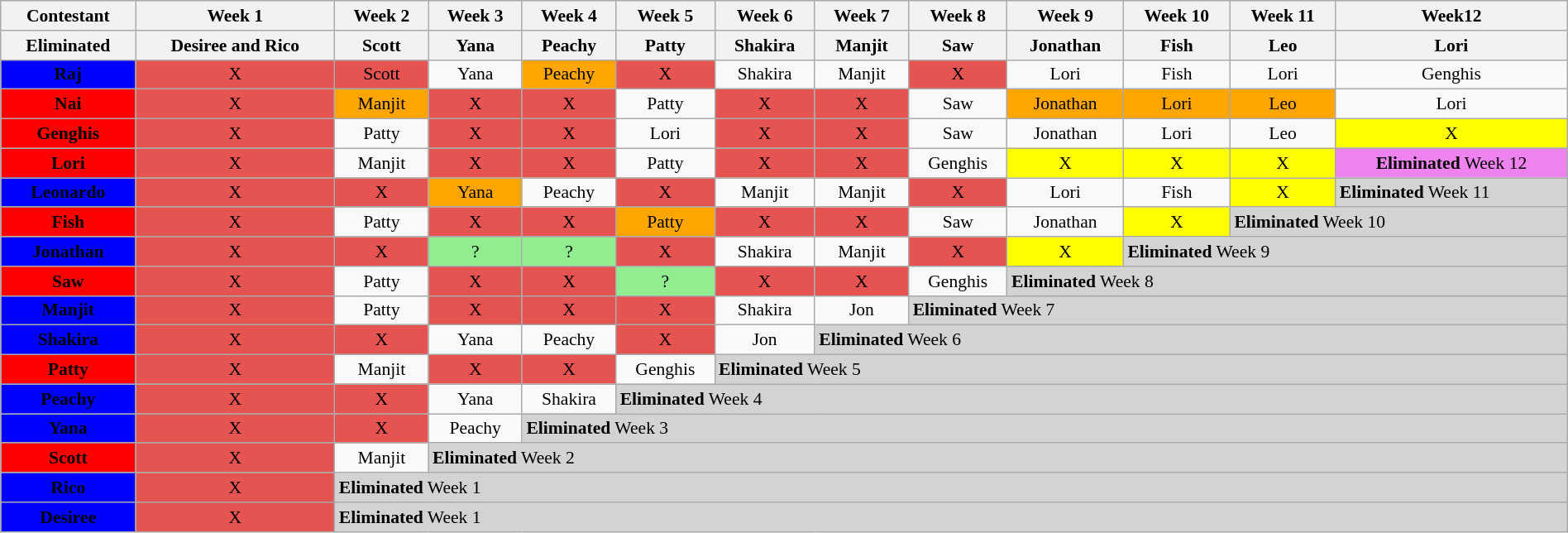<table class="wikitable" style="text-align:center; width: 100%; font-size:90%; line-height:17px;">
<tr>
<th>Contestant</th>
<th>Week 1</th>
<th>Week 2</th>
<th>Week 3</th>
<th>Week 4</th>
<th>Week 5</th>
<th>Week 6</th>
<th>Week 7</th>
<th>Week 8</th>
<th>Week 9</th>
<th>Week 10</th>
<th>Week 11</th>
<th>Week12</th>
</tr>
<tr>
<th>Eliminated</th>
<th>Desiree and Rico</th>
<th>Scott</th>
<th>Yana</th>
<th>Peachy</th>
<th>Patty</th>
<th>Shakira</th>
<th>Manjit</th>
<th>Saw</th>
<th>Jonathan</th>
<th>Fish</th>
<th>Leo</th>
<th>Lori</th>
</tr>
<tr>
<td bgcolor="blue"><span><strong>Raj</strong></span></td>
<td bgcolor="#E55451">X</td>
<td bgcolor="#E55451">Scott</td>
<td>Yana</td>
<td bgcolor="orange">Peachy</td>
<td bgcolor="#E55451">X</td>
<td>Shakira</td>
<td>Manjit</td>
<td bgcolor="#E55451">X</td>
<td>Lori</td>
<td>Fish</td>
<td>Lori</td>
<td>Genghis</td>
</tr>
<tr>
<td bgcolor="red"><span><strong>Nai</strong></span></td>
<td bgcolor="#E55451">X</td>
<td bgcolor="orange">Manjit</td>
<td bgcolor="#E55451">X</td>
<td bgcolor="#E55451">X</td>
<td>Patty</td>
<td bgcolor="#E55451">X</td>
<td bgcolor="#E55451">X</td>
<td>Saw</td>
<td bgcolor="orange">Jonathan</td>
<td bgcolor="orange">Lori</td>
<td bgcolor="orange">Leo</td>
<td>Lori</td>
</tr>
<tr>
<td bgcolor="red"><span><strong>Genghis</strong></span></td>
<td bgcolor="#E55451">X</td>
<td>Patty</td>
<td bgcolor="#E55451">X</td>
<td bgcolor="#E55451">X</td>
<td>Lori</td>
<td bgcolor="#E55451">X</td>
<td bgcolor="#E55451">X</td>
<td>Saw</td>
<td>Jonathan</td>
<td>Lori</td>
<td>Leo</td>
<td bgcolor="yellow">X</td>
</tr>
<tr>
<td bgcolor="red"><span><strong>Lori</strong></span></td>
<td bgcolor="#E55451">X</td>
<td>Manjit</td>
<td bgcolor="#E55451">X</td>
<td bgcolor="#E55451">X</td>
<td>Patty</td>
<td bgcolor="#E55451">X</td>
<td bgcolor="#E55451">X</td>
<td>Genghis</td>
<td bgcolor="yellow">X</td>
<td bgcolor="yellow">X</td>
<td bgcolor="yellow">X</td>
<td bgcolor="violet"><strong>Eliminated</strong> Week 12</td>
</tr>
<tr>
<td bgcolor="blue"><span><strong>Leonardo</strong></span></td>
<td bgcolor="#E55451">X</td>
<td bgcolor="#E55451">X</td>
<td bgcolor="orange">Yana</td>
<td>Peachy</td>
<td bgcolor="#E55451">X</td>
<td>Manjit</td>
<td>Manjit</td>
<td bgcolor="#E55451">X</td>
<td>Lori</td>
<td>Fish</td>
<td bgcolor="yellow">X</td>
<td colspan=1 bgcolor="lightgrey" align="left"><strong>Eliminated</strong> Week 11</td>
</tr>
<tr>
<td bgcolor="red"><span><strong>Fish</strong></span></td>
<td bgcolor="#E55451">X</td>
<td>Patty</td>
<td bgcolor="#E55451">X</td>
<td bgcolor="#E55451">X</td>
<td bgcolor="orange">Patty</td>
<td bgcolor="#E55451">X</td>
<td bgcolor="#E55451">X</td>
<td>Saw</td>
<td>Jonathan</td>
<td bgcolor="yellow">X</td>
<td colspan=2 bgcolor="lightgrey" align="left"><strong>Eliminated</strong> Week 10</td>
</tr>
<tr>
<td bgcolor="blue"><span><strong>Jonathan</strong></span></td>
<td bgcolor="#E55451">X</td>
<td bgcolor="#E55451">X</td>
<td bgcolor="lightgreen">?</td>
<td bgcolor="lightgreen">?</td>
<td bgcolor="#E55451">X</td>
<td>Shakira</td>
<td>Manjit</td>
<td bgcolor="#E55451">X</td>
<td bgcolor="yellow">X</td>
<td colspan=3 bgcolor="lightgrey" align="left"><strong>Eliminated</strong> Week 9</td>
</tr>
<tr>
<td bgcolor="red"><span><strong>Saw</strong></span></td>
<td bgcolor="#E55451">X</td>
<td>Patty</td>
<td bgcolor="#E55451">X</td>
<td bgcolor="#E55451">X</td>
<td bgcolor="lightgreen">?</td>
<td bgcolor="#E55451">X</td>
<td bgcolor="#E55451">X</td>
<td>Genghis</td>
<td colspan=4 bgcolor="lightgrey" align="left"><strong>Eliminated</strong> Week 8</td>
</tr>
<tr>
<td bgcolor="blue"><span><strong>Manjit</strong></span></td>
<td bgcolor="#E55451">X</td>
<td>Patty</td>
<td bgcolor="#E55451">X</td>
<td bgcolor="#E55451">X</td>
<td bgcolor="#E55451">X</td>
<td>Shakira</td>
<td>Jon</td>
<td colspan=5 bgcolor="lightgrey" align="left"><strong>Eliminated</strong> Week 7</td>
</tr>
<tr>
<td bgcolor="blue"><span><strong>Shakira</strong></span></td>
<td bgcolor="#E55451">X</td>
<td bgcolor="#E55451">X</td>
<td>Yana</td>
<td>Peachy</td>
<td bgcolor="#E55451">X</td>
<td>Jon</td>
<td colspan=6 bgcolor="lightgrey" align="left"><strong>Eliminated</strong> Week 6</td>
</tr>
<tr>
<td bgcolor="red"><span><strong>Patty</strong></span></td>
<td bgcolor="#E55451">X</td>
<td>Manjit</td>
<td bgcolor="#E55451">X</td>
<td bgcolor="#E55451">X</td>
<td>Genghis</td>
<td colspan=7 bgcolor="lightgrey" align="left"><strong>Eliminated</strong> Week 5</td>
</tr>
<tr>
<td bgcolor="blue"><span><strong>Peachy</strong></span></td>
<td bgcolor="#E55451">X</td>
<td bgcolor="#E55451">X</td>
<td>Yana</td>
<td>Shakira</td>
<td colspan=8 bgcolor="lightgrey" align="left"><strong>Eliminated</strong> Week 4</td>
</tr>
<tr>
<td bgcolor="blue"><span><strong>Yana</strong></span></td>
<td bgcolor="#E55451">X</td>
<td bgcolor="#E55451">X</td>
<td>Peachy</td>
<td colspan=9 bgcolor="lightgrey" align="left"><strong>Eliminated</strong> Week 3</td>
</tr>
<tr>
<td bgcolor="red"><span><strong>Scott</strong></span></td>
<td bgcolor="#E55451">X</td>
<td>Manjit</td>
<td colspan=10 bgcolor="lightgrey" align="left"><strong>Eliminated</strong> Week 2</td>
</tr>
<tr>
<td bgcolor="blue"><span><strong>Rico</strong></span></td>
<td bgcolor="#E55451">X</td>
<td colspan=11 bgcolor="lightgrey" align="left"><strong>Eliminated</strong> Week 1</td>
</tr>
<tr>
<td bgcolor="blue"><span><strong>Desiree</strong></span></td>
<td bgcolor="#E55451">X</td>
<td colspan=11 bgcolor="lightgrey" align="left"><strong>Eliminated</strong> Week 1</td>
</tr>
</table>
